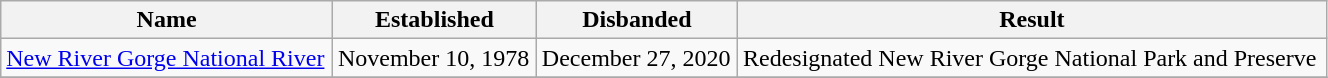<table class="wikitable" style="width:70%;">
<tr>
<th>Name</th>
<th>Established</th>
<th>Disbanded</th>
<th>Result</th>
</tr>
<tr>
<td><a href='#'>New River Gorge National River</a></td>
<td>November 10, 1978</td>
<td>December 27, 2020</td>
<td>Redesignated New River Gorge National Park and Preserve</td>
</tr>
<tr>
</tr>
</table>
